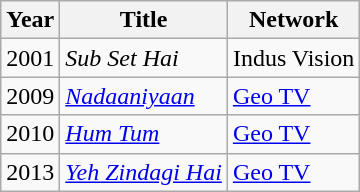<table class="wikitable sortable">
<tr style="text-align:center;">
<th>Year</th>
<th>Title</th>
<th>Network</th>
</tr>
<tr>
<td>2001</td>
<td><em>Sub Set Hai</em></td>
<td>Indus Vision</td>
</tr>
<tr>
<td>2009</td>
<td><em><a href='#'>Nadaaniyaan</a></em></td>
<td><a href='#'>Geo TV</a></td>
</tr>
<tr>
<td>2010</td>
<td><em><a href='#'>Hum Tum</a></em></td>
<td><a href='#'>Geo TV</a></td>
</tr>
<tr>
<td>2013</td>
<td><em><a href='#'>Yeh Zindagi Hai</a></em></td>
<td><a href='#'>Geo TV</a></td>
</tr>
</table>
